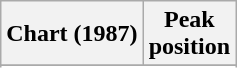<table class="wikitable plainrowheaders sortable">
<tr>
<th>Chart (1987)</th>
<th>Peak<br>position</th>
</tr>
<tr>
</tr>
<tr>
</tr>
<tr>
</tr>
<tr>
</tr>
<tr>
</tr>
<tr>
</tr>
<tr>
</tr>
<tr>
</tr>
</table>
